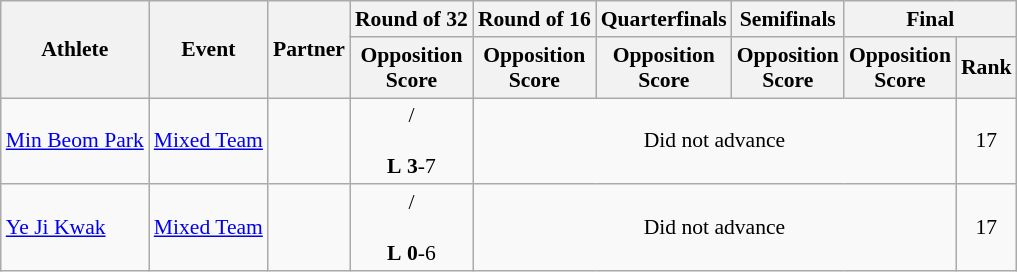<table class="wikitable" border="1" style="font-size:90%">
<tr>
<th rowspan=2>Athlete</th>
<th rowspan=2>Event</th>
<th rowspan=2>Partner</th>
<th>Round of 32</th>
<th>Round of 16</th>
<th>Quarterfinals</th>
<th>Semifinals</th>
<th colspan=2>Final</th>
</tr>
<tr>
<th>Opposition<br>Score</th>
<th>Opposition<br>Score</th>
<th>Opposition<br>Score</th>
<th>Opposition<br>Score</th>
<th>Opposition<br>Score</th>
<th>Rank</th>
</tr>
<tr>
<td><a href='#'>Min Beom Park</a></td>
<td><a href='#'>Mixed Team</a></td>
<td></td>
<td align=center>/ <br>  <br> <strong>L</strong> <strong>3</strong>-7</td>
<td colspan=4 align=center>Did not advance</td>
<td align=center>17</td>
</tr>
<tr>
<td><a href='#'>Ye Ji Kwak</a></td>
<td><a href='#'>Mixed Team</a></td>
<td></td>
<td align=center>/ <br>  <br> <strong>L</strong> <strong>0</strong>-6</td>
<td colspan=4 align=center>Did not advance</td>
<td align=center>17</td>
</tr>
</table>
